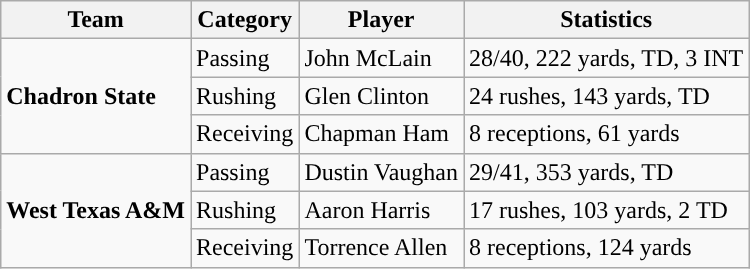<table class="wikitable" style="float: left;">
<tr>
<th>Team</th>
<th>Category</th>
<th>Player</th>
<th>Statistics</th>
</tr>
<tr>
<td rowspan=3><strong>Chadron State</strong></td>
<td>Passing</td>
<td>John McLain</td>
<td>28/40, 222 yards, TD, 3 INT</td>
</tr>
<tr>
<td>Rushing</td>
<td>Glen Clinton</td>
<td>24 rushes, 143 yards, TD</td>
</tr>
<tr>
<td>Receiving</td>
<td>Chapman Ham</td>
<td>8 receptions, 61 yards</td>
</tr>
<tr>
<td rowspan=3><strong>West Texas A&M</strong></td>
<td>Passing</td>
<td>Dustin Vaughan</td>
<td>29/41, 353 yards, TD</td>
</tr>
<tr>
<td>Rushing</td>
<td>Aaron Harris</td>
<td>17 rushes, 103 yards, 2 TD</td>
</tr>
<tr>
<td>Receiving</td>
<td>Torrence Allen</td>
<td>8 receptions, 124 yards</td>
</tr>
</table>
